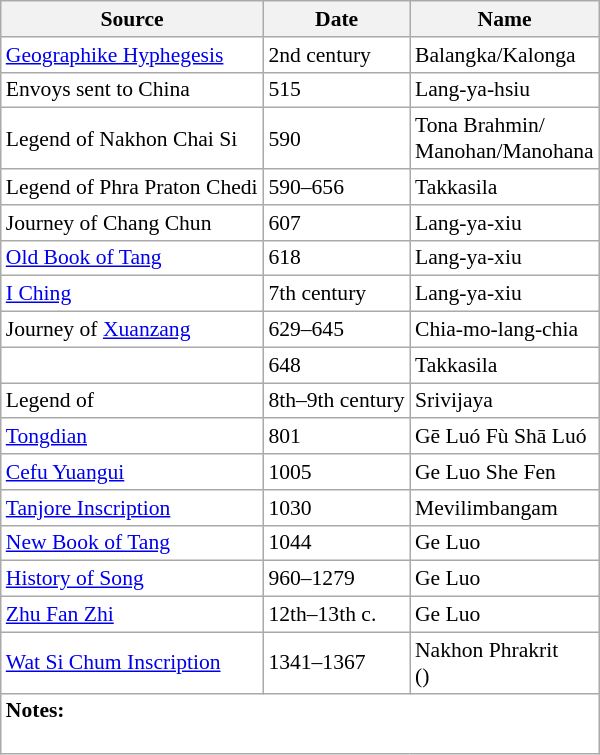<table class="wikitable floatright" style="background: none; color: inherit; font-size: 90%; width: 400px">
<tr>
<th>Source</th>
<th>Date</th>
<th>Name</th>
</tr>
<tr>
<td><a href='#'>Geographike Hyphegesis</a></td>
<td>2nd century</td>
<td>Balangka/Kalonga</td>
</tr>
<tr>
<td>Envoys sent to China</td>
<td>515</td>
<td>Lang-ya-hsiu</td>
</tr>
<tr>
<td>Legend of Nakhon Chai Si</td>
<td>590</td>
<td>Tona Brahmin/<br>Manohan/Manohana</td>
</tr>
<tr>
<td>Legend of Phra Praton Chedi</td>
<td>590–656</td>
<td>Takkasila</td>
</tr>
<tr>
<td>Journey of Chang Chun</td>
<td>607</td>
<td>Lang-ya-xiu</td>
</tr>
<tr>
<td><a href='#'>Old Book of Tang</a></td>
<td>618</td>
<td>Lang-ya-xiu</td>
</tr>
<tr>
<td><a href='#'>I Ching</a></td>
<td>7th century</td>
<td>Lang-ya-xiu</td>
</tr>
<tr>
<td>Journey of <a href='#'>Xuanzang</a></td>
<td>629–645</td>
<td>Chia-mo-lang-chia</td>
</tr>
<tr>
<td></td>
<td>648</td>
<td>Takkasila</td>
</tr>
<tr>
<td>Legend of </td>
<td>8th–9th century</td>
<td>Srivijaya</td>
</tr>
<tr>
<td><a href='#'>Tongdian</a></td>
<td>801</td>
<td>Gē Luó Fù Shā Luó</td>
</tr>
<tr>
<td><a href='#'>Cefu Yuangui</a></td>
<td>1005</td>
<td>Ge Luo She Fen</td>
</tr>
<tr>
<td><a href='#'> Tanjore Inscription</a></td>
<td>1030</td>
<td>Mevilimbangam</td>
</tr>
<tr>
<td><a href='#'>New Book of Tang</a></td>
<td>1044</td>
<td>Ge Luo</td>
</tr>
<tr>
<td><a href='#'>History of Song</a></td>
<td>960–1279</td>
<td>Ge Luo</td>
</tr>
<tr>
<td><a href='#'>Zhu Fan Zhi</a></td>
<td>12th–13th c.</td>
<td>Ge Luo</td>
</tr>
<tr>
<td><a href='#'>Wat Si Chum Inscription</a></td>
<td>1341–1367</td>
<td>Nakhon Phrakrit<br>()</td>
</tr>
<tr>
<td colspan=3><strong>Notes:</strong><br><br></td>
</tr>
</table>
